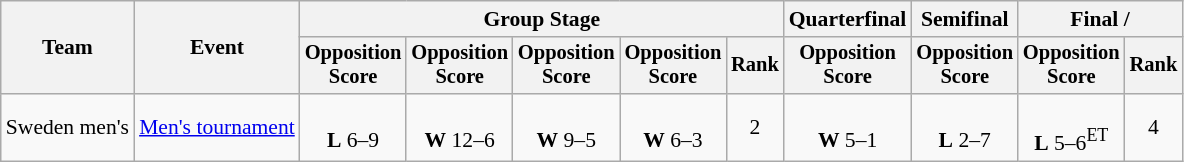<table class="wikitable" style="font-size:90%">
<tr>
<th rowspan=2>Team</th>
<th rowspan=2>Event</th>
<th colspan=5>Group Stage</th>
<th>Quarterfinal</th>
<th>Semifinal</th>
<th colspan=2>Final / </th>
</tr>
<tr style="font-size:95%">
<th>Opposition<br>Score</th>
<th>Opposition<br>Score</th>
<th>Opposition<br>Score</th>
<th>Opposition<br>Score</th>
<th>Rank</th>
<th>Opposition<br>Score</th>
<th>Opposition<br>Score</th>
<th>Opposition<br>Score</th>
<th>Rank</th>
</tr>
<tr align=center>
<td align=left>Sweden men's</td>
<td align=left><a href='#'>Men's tournament</a></td>
<td><br><strong>L</strong> 6–9</td>
<td><br><strong>W</strong> 12–6</td>
<td><br><strong>W</strong> 9–5</td>
<td><br><strong>W</strong> 6–3</td>
<td>2</td>
<td><br><strong>W</strong> 5–1</td>
<td><br><strong>L</strong> 2–7</td>
<td><br><strong>L</strong> 5–6<sup>ET</sup></td>
<td>4</td>
</tr>
</table>
